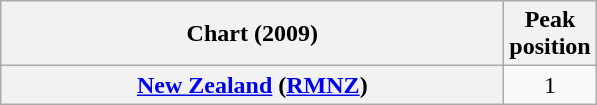<table class="wikitable sortable plainrowheaders" style="text-align:center">
<tr>
<th scope="col" style="width:20.5em;">Chart (2009)</th>
<th scope="col">Peak<br>position</th>
</tr>
<tr>
<th scope="row"><a href='#'>New Zealand</a> (<a href='#'>RMNZ</a>)</th>
<td>1</td>
</tr>
</table>
